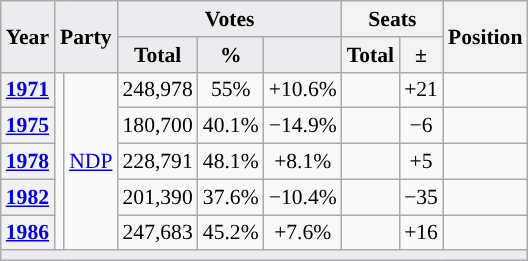<table class="wikitable" style="font-size:90%; text-align:center;">
<tr>
<th rowspan="2" style="background:#eaecf0;">Year</th>
<th colspan="2" rowspan="2" style="background:#eaecf0;">Party</th>
<th colspan="3" style="background:#eaecf0;">Votes</th>
<th colspan="2">Seats</th>
<th rowspan="2">Position</th>
</tr>
<tr>
<th style="background:#eaecf0;">Total</th>
<th style="background:#eaecf0;">%</th>
<th style="background:#eaecf0;"></th>
<th>Total</th>
<th>±</th>
</tr>
<tr>
<th><a href='#'>1971</a></th>
<td rowspan="5" style="background-color:"></td>
<td rowspan="5"><a href='#'>NDP</a></td>
<td>248,978</td>
<td>55%</td>
<td>+10.6%</td>
<td></td>
<td>+21</td>
<td></td>
</tr>
<tr>
<th><a href='#'>1975</a></th>
<td>180,700</td>
<td>40.1%</td>
<td>−14.9%</td>
<td></td>
<td>−6</td>
<td></td>
</tr>
<tr>
<th><a href='#'>1978</a></th>
<td>228,791</td>
<td>48.1%</td>
<td>+8.1%</td>
<td></td>
<td>+5</td>
<td></td>
</tr>
<tr>
<th><a href='#'>1982</a></th>
<td>201,390</td>
<td>37.6%</td>
<td>−10.4%</td>
<td></td>
<td>−35</td>
<td></td>
</tr>
<tr>
<th><a href='#'>1986</a></th>
<td>247,683</td>
<td>45.2%</td>
<td>+7.6%</td>
<td></td>
<td>+16</td>
<td></td>
</tr>
<tr>
<th colspan="10" style="background:#eaecf0;"></th>
</tr>
</table>
